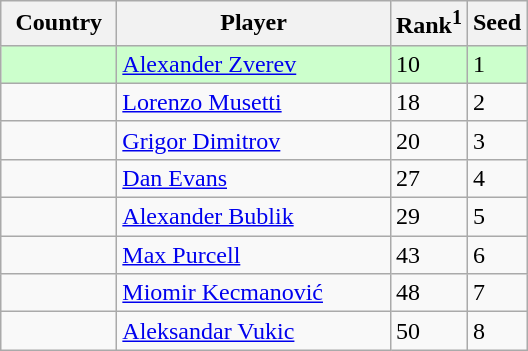<table class="sortable wikitable">
<tr>
<th width=70>Country</th>
<th width=175>Player</th>
<th>Rank<sup>1</sup></th>
<th>Seed</th>
</tr>
<tr bgcolor=#cfc>
<td></td>
<td><a href='#'>Alexander Zverev</a></td>
<td>10</td>
<td>1</td>
</tr>
<tr>
<td></td>
<td><a href='#'>Lorenzo Musetti</a></td>
<td>18</td>
<td>2</td>
</tr>
<tr>
<td></td>
<td><a href='#'>Grigor Dimitrov</a></td>
<td>20</td>
<td>3</td>
</tr>
<tr>
<td></td>
<td><a href='#'>Dan Evans</a></td>
<td>27</td>
<td>4</td>
</tr>
<tr>
<td></td>
<td><a href='#'>Alexander Bublik</a></td>
<td>29</td>
<td>5</td>
</tr>
<tr>
<td></td>
<td><a href='#'>Max Purcell</a></td>
<td>43</td>
<td>6</td>
</tr>
<tr>
<td></td>
<td><a href='#'>Miomir Kecmanović</a></td>
<td>48</td>
<td>7</td>
</tr>
<tr>
<td></td>
<td><a href='#'>Aleksandar Vukic</a></td>
<td>50</td>
<td>8</td>
</tr>
</table>
